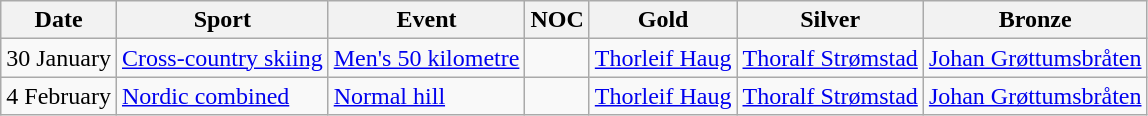<table class="wikitable">
<tr>
<th>Date</th>
<th>Sport</th>
<th>Event</th>
<th>NOC</th>
<th>Gold</th>
<th>Silver</th>
<th>Bronze</th>
</tr>
<tr>
<td>30 January</td>
<td><a href='#'>Cross-country skiing</a></td>
<td><a href='#'>Men's 50 kilometre</a></td>
<td></td>
<td><a href='#'>Thorleif Haug</a></td>
<td><a href='#'>Thoralf Strømstad</a></td>
<td><a href='#'>Johan Grøttumsbråten</a></td>
</tr>
<tr>
<td>4 February</td>
<td><a href='#'>Nordic combined</a></td>
<td><a href='#'>Normal hill</a></td>
<td></td>
<td><a href='#'>Thorleif Haug</a></td>
<td><a href='#'>Thoralf Strømstad</a></td>
<td><a href='#'>Johan Grøttumsbråten</a></td>
</tr>
</table>
